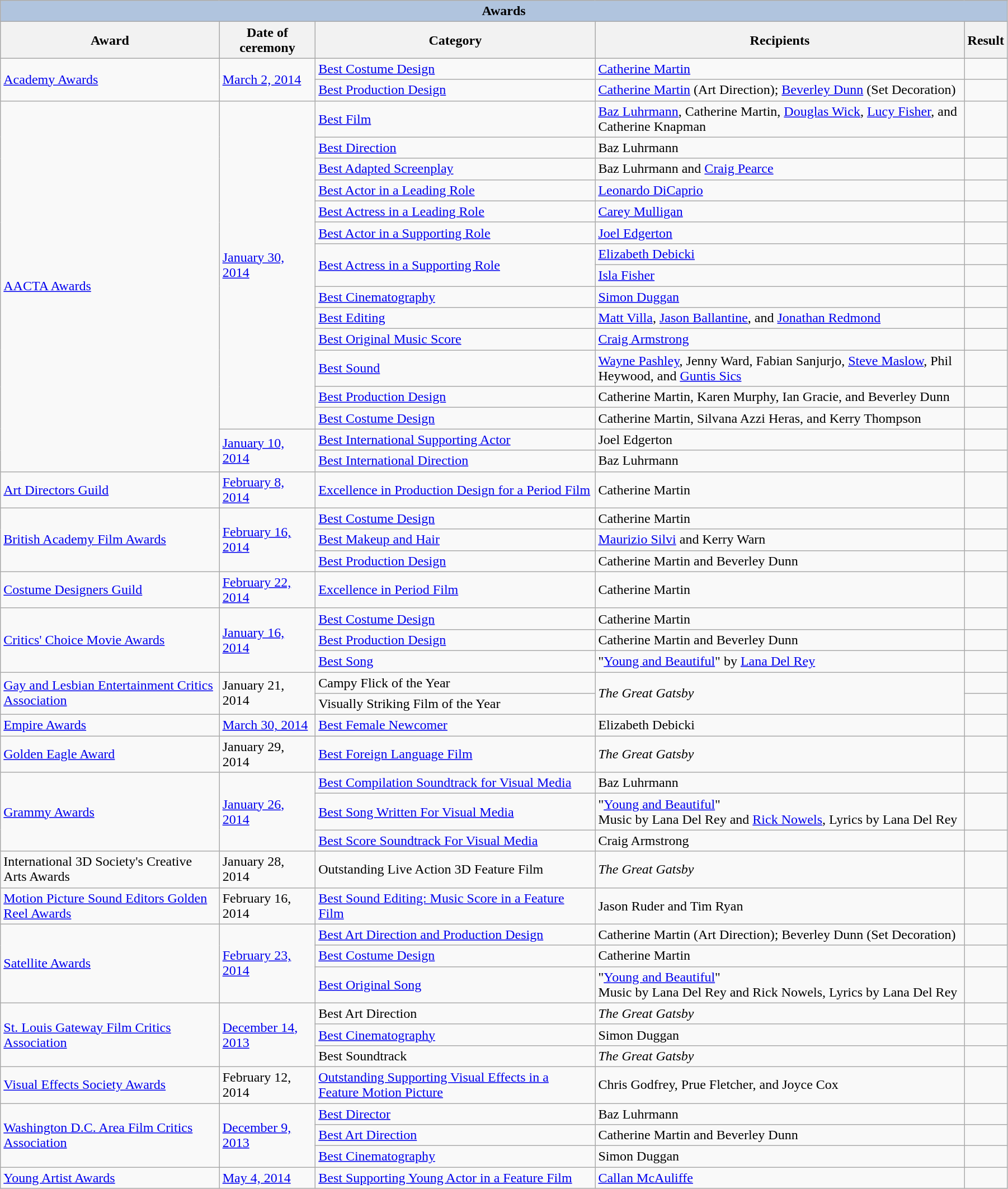<table class="wikitable sortable" style="width:95%;">
<tr style="background:#ccc; text-align:center;">
<th colspan="5" style="background: LightSteelBlue;">Awards</th>
</tr>
<tr style="background:#ccc; text-align:center;">
<th>Award</th>
<th>Date of ceremony</th>
<th>Category</th>
<th>Recipients</th>
<th>Result</th>
</tr>
<tr>
<td rowspan="2"><a href='#'>Academy Awards</a></td>
<td rowspan="2"><a href='#'>March 2, 2014</a></td>
<td><a href='#'>Best Costume Design</a></td>
<td><a href='#'>Catherine Martin</a></td>
<td></td>
</tr>
<tr>
<td><a href='#'>Best Production Design</a></td>
<td><a href='#'>Catherine Martin</a> (Art Direction); <a href='#'>Beverley Dunn</a> (Set Decoration)</td>
<td></td>
</tr>
<tr>
<td rowspan="16"><a href='#'>AACTA Awards</a></td>
<td rowspan="14"><a href='#'>January 30, 2014</a></td>
<td><a href='#'>Best Film</a></td>
<td><a href='#'>Baz Luhrmann</a>, Catherine Martin, <a href='#'>Douglas Wick</a>, <a href='#'>Lucy Fisher</a>, and Catherine Knapman</td>
<td></td>
</tr>
<tr>
<td><a href='#'>Best Direction</a></td>
<td>Baz Luhrmann</td>
<td></td>
</tr>
<tr>
<td><a href='#'>Best Adapted Screenplay</a></td>
<td>Baz Luhrmann and <a href='#'>Craig Pearce</a></td>
<td></td>
</tr>
<tr>
<td><a href='#'>Best Actor in a Leading Role</a></td>
<td><a href='#'>Leonardo DiCaprio</a></td>
<td></td>
</tr>
<tr>
<td><a href='#'>Best Actress in a Leading Role</a></td>
<td><a href='#'>Carey Mulligan</a></td>
<td></td>
</tr>
<tr>
<td><a href='#'>Best Actor in a Supporting Role</a></td>
<td><a href='#'>Joel Edgerton</a></td>
<td></td>
</tr>
<tr>
<td rowspan="2"><a href='#'>Best Actress in a Supporting Role</a></td>
<td><a href='#'>Elizabeth Debicki</a></td>
<td></td>
</tr>
<tr>
<td><a href='#'>Isla Fisher</a></td>
<td></td>
</tr>
<tr>
<td><a href='#'>Best Cinematography</a></td>
<td><a href='#'>Simon Duggan</a></td>
<td></td>
</tr>
<tr>
<td><a href='#'>Best Editing</a></td>
<td><a href='#'>Matt Villa</a>, <a href='#'>Jason Ballantine</a>, and <a href='#'>Jonathan Redmond</a></td>
<td></td>
</tr>
<tr>
<td><a href='#'>Best Original Music Score</a></td>
<td><a href='#'>Craig Armstrong</a></td>
<td></td>
</tr>
<tr>
<td><a href='#'>Best Sound</a></td>
<td><a href='#'>Wayne Pashley</a>, Jenny Ward, Fabian Sanjurjo, <a href='#'>Steve Maslow</a>, Phil Heywood, and <a href='#'>Guntis Sics</a></td>
<td></td>
</tr>
<tr>
<td><a href='#'>Best Production Design</a></td>
<td>Catherine Martin, Karen Murphy, Ian Gracie, and Beverley Dunn</td>
<td></td>
</tr>
<tr>
<td><a href='#'>Best Costume Design</a></td>
<td>Catherine Martin, Silvana Azzi Heras, and Kerry Thompson</td>
<td></td>
</tr>
<tr>
<td rowspan="2"><a href='#'>January 10, 2014</a></td>
<td><a href='#'>Best International Supporting Actor</a></td>
<td>Joel Edgerton</td>
<td></td>
</tr>
<tr>
<td><a href='#'>Best International Direction</a></td>
<td>Baz Luhrmann</td>
<td></td>
</tr>
<tr>
<td><a href='#'>Art Directors Guild</a></td>
<td><a href='#'>February 8, 2014</a></td>
<td><a href='#'>Excellence in Production Design for a Period Film</a></td>
<td>Catherine Martin</td>
<td></td>
</tr>
<tr>
<td rowspan="3"><a href='#'>British Academy Film Awards</a></td>
<td rowspan="3"><a href='#'>February 16, 2014</a></td>
<td><a href='#'>Best Costume Design</a></td>
<td>Catherine Martin</td>
<td></td>
</tr>
<tr>
<td><a href='#'>Best Makeup and Hair</a></td>
<td><a href='#'>Maurizio Silvi</a> and Kerry Warn</td>
<td></td>
</tr>
<tr>
<td><a href='#'>Best Production Design</a></td>
<td>Catherine Martin and Beverley Dunn</td>
<td></td>
</tr>
<tr>
<td><a href='#'>Costume Designers Guild</a></td>
<td><a href='#'>February 22, 2014</a></td>
<td><a href='#'>Excellence in Period Film</a></td>
<td>Catherine Martin</td>
<td></td>
</tr>
<tr>
<td rowspan="3"><a href='#'>Critics' Choice Movie Awards</a></td>
<td rowspan="3"><a href='#'>January 16, 2014</a></td>
<td><a href='#'>Best Costume Design</a></td>
<td>Catherine Martin</td>
<td></td>
</tr>
<tr>
<td><a href='#'>Best Production Design</a></td>
<td>Catherine Martin and Beverley Dunn</td>
<td></td>
</tr>
<tr>
<td><a href='#'>Best Song</a></td>
<td>"<a href='#'>Young and Beautiful</a>" by <a href='#'>Lana Del Rey</a></td>
<td></td>
</tr>
<tr>
<td rowspan="2"><a href='#'>Gay and Lesbian Entertainment Critics Association</a></td>
<td rowspan="2">January 21, 2014</td>
<td>Campy Flick of the Year</td>
<td rowspan="2"><em>The Great Gatsby</em></td>
<td></td>
</tr>
<tr>
<td>Visually Striking Film of the Year</td>
<td></td>
</tr>
<tr>
<td><a href='#'>Empire Awards</a></td>
<td><a href='#'>March 30, 2014</a></td>
<td><a href='#'>Best Female Newcomer</a></td>
<td>Elizabeth Debicki</td>
<td></td>
</tr>
<tr>
<td><a href='#'>Golden Eagle Award</a></td>
<td>January 29, 2014</td>
<td><a href='#'>Best Foreign Language Film</a></td>
<td><em>The Great Gatsby</em></td>
<td></td>
</tr>
<tr>
<td rowspan="3"><a href='#'>Grammy Awards</a></td>
<td rowspan="3"><a href='#'>January 26, 2014</a></td>
<td><a href='#'>Best Compilation Soundtrack for Visual Media</a></td>
<td>Baz Luhrmann</td>
<td></td>
</tr>
<tr>
<td><a href='#'>Best Song Written For Visual Media</a></td>
<td>"<a href='#'>Young and Beautiful</a>"<br>Music by Lana Del Rey and <a href='#'>Rick Nowels</a>, Lyrics by Lana Del Rey</td>
<td></td>
</tr>
<tr>
<td><a href='#'>Best Score Soundtrack For Visual Media</a></td>
<td>Craig Armstrong</td>
<td></td>
</tr>
<tr>
<td>International 3D Society's Creative Arts Awards</td>
<td>January 28, 2014</td>
<td>Outstanding Live Action 3D Feature Film</td>
<td><em>The Great Gatsby</em></td>
<td></td>
</tr>
<tr>
<td><a href='#'>Motion Picture Sound Editors Golden Reel Awards</a></td>
<td>February 16, 2014</td>
<td><a href='#'>Best Sound Editing: Music Score in a Feature Film</a></td>
<td>Jason Ruder and Tim Ryan</td>
<td></td>
</tr>
<tr>
<td rowspan="3"><a href='#'>Satellite Awards</a></td>
<td rowspan="3"><a href='#'>February 23, 2014</a></td>
<td><a href='#'>Best Art Direction and Production Design</a></td>
<td>Catherine Martin (Art Direction); Beverley Dunn (Set Decoration)</td>
<td></td>
</tr>
<tr>
<td><a href='#'>Best Costume Design</a></td>
<td>Catherine Martin</td>
<td></td>
</tr>
<tr>
<td><a href='#'>Best Original Song</a></td>
<td>"<a href='#'>Young and Beautiful</a>"<br>Music by Lana Del Rey and Rick Nowels, Lyrics by Lana Del Rey</td>
<td></td>
</tr>
<tr>
<td rowspan="3"><a href='#'>St. Louis Gateway Film Critics Association</a></td>
<td rowspan="3"><a href='#'>December 14, 2013</a></td>
<td>Best Art Direction</td>
<td><em>The Great Gatsby</em></td>
<td></td>
</tr>
<tr>
<td><a href='#'>Best Cinematography</a></td>
<td>Simon Duggan</td>
<td></td>
</tr>
<tr>
<td>Best Soundtrack</td>
<td><em>The Great Gatsby</em></td>
<td></td>
</tr>
<tr>
<td><a href='#'>Visual Effects Society Awards</a></td>
<td>February 12, 2014</td>
<td><a href='#'>Outstanding Supporting Visual Effects in a Feature Motion Picture</a></td>
<td>Chris Godfrey, Prue Fletcher, and Joyce Cox</td>
<td></td>
</tr>
<tr>
<td rowspan="3"><a href='#'>Washington D.C. Area Film Critics Association</a></td>
<td rowspan="3"><a href='#'>December 9, 2013</a></td>
<td><a href='#'>Best Director</a></td>
<td>Baz Luhrmann</td>
<td></td>
</tr>
<tr>
<td><a href='#'>Best Art Direction</a></td>
<td>Catherine Martin and Beverley Dunn</td>
<td></td>
</tr>
<tr>
<td><a href='#'>Best Cinematography</a></td>
<td>Simon Duggan</td>
<td></td>
</tr>
<tr>
<td><a href='#'>Young Artist Awards</a></td>
<td><a href='#'>May 4, 2014</a></td>
<td><a href='#'>Best Supporting Young Actor in a Feature Film</a></td>
<td><a href='#'>Callan McAuliffe</a></td>
<td></td>
</tr>
</table>
